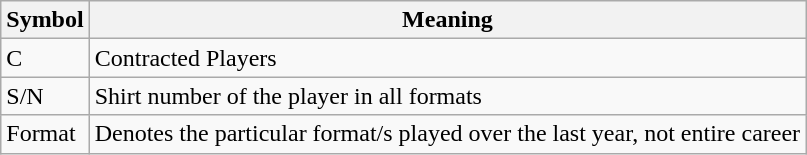<table class="wikitable">
<tr>
<th>Symbol</th>
<th>Meaning</th>
</tr>
<tr>
<td>C</td>
<td>Contracted Players</td>
</tr>
<tr>
<td>S/N</td>
<td>Shirt number of the player in all formats</td>
</tr>
<tr>
<td>Format</td>
<td>Denotes the particular format/s played over the last year, not entire career</td>
</tr>
</table>
